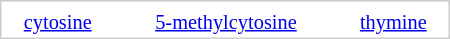<table border="0" cellpadding="2" cellspacing="0" style="width:300px; font-size:85%; border:1px solid #ccc; margin:0.3em;">
<tr>
<td></td>
<td></td>
<td></td>
</tr>
<tr>
<td align=center><a href='#'>cytosine</a></td>
<td align=center><a href='#'>5-methylcytosine</a></td>
<td align=center><a href='#'>thymine</a></td>
</tr>
</table>
